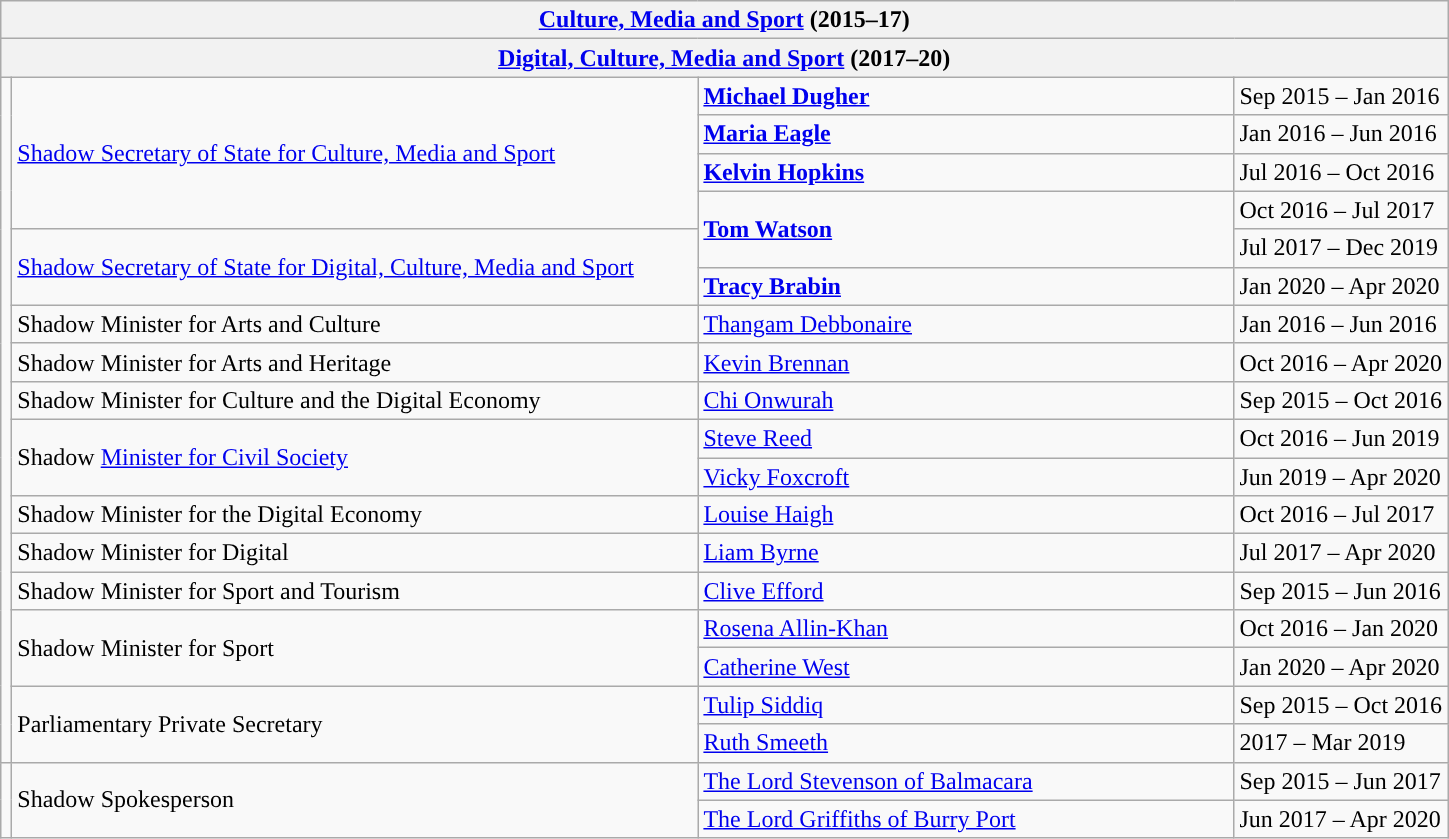<table class="wikitable">
<tr>
<th colspan="4"><a href='#'>Culture, Media and Sport</a> (2015–17)</th>
</tr>
<tr>
<th colspan="4"><a href='#'>Digital, Culture, Media and Sport</a> (2017–20)</th>
</tr>
<tr>
<td rowspan="18" style="background: "></td>
<td rowspan="4" style="width: 450px;"><a href='#'>Shadow Secretary of State for Culture, Media and Sport</a></td>
<td style="width: 350px;"><strong><a href='#'>Michael Dugher</a></strong></td>
<td>Sep 2015 – Jan 2016</td>
</tr>
<tr>
<td><strong><a href='#'>Maria Eagle</a></strong></td>
<td>Jan 2016 – Jun 2016</td>
</tr>
<tr>
<td><strong><a href='#'>Kelvin Hopkins</a></strong></td>
<td>Jul 2016 – Oct 2016</td>
</tr>
<tr>
<td rowspan="2"><a href='#'><strong>Tom Watson</strong></a></td>
<td>Oct 2016 – Jul 2017</td>
</tr>
<tr>
<td rowspan="2"><a href='#'>Shadow Secretary of State for Digital, Culture, Media and Sport</a></td>
<td>Jul 2017 – Dec 2019</td>
</tr>
<tr>
<td><strong><a href='#'>Tracy Brabin</a></strong></td>
<td>Jan 2020 – Apr 2020</td>
</tr>
<tr>
<td>Shadow Minister for Arts and Culture</td>
<td><a href='#'>Thangam Debbonaire</a></td>
<td>Jan 2016 – Jun 2016</td>
</tr>
<tr>
<td>Shadow Minister for Arts and Heritage</td>
<td><a href='#'>Kevin Brennan</a></td>
<td>Oct 2016 – Apr 2020</td>
</tr>
<tr>
<td>Shadow Minister for Culture and the Digital Economy</td>
<td><a href='#'>Chi Onwurah</a></td>
<td>Sep 2015 – Oct 2016</td>
</tr>
<tr>
<td rowspan="2">Shadow <a href='#'>Minister for Civil Society</a></td>
<td colspan="1"><a href='#'>Steve Reed</a></td>
<td>Oct 2016 – Jun 2019</td>
</tr>
<tr>
<td><a href='#'>Vicky Foxcroft</a></td>
<td>Jun 2019 – Apr 2020</td>
</tr>
<tr>
<td>Shadow Minister for the Digital Economy</td>
<td><a href='#'>Louise Haigh</a></td>
<td>Oct 2016 – Jul 2017</td>
</tr>
<tr>
<td>Shadow Minister for Digital</td>
<td><a href='#'>Liam Byrne</a></td>
<td>Jul 2017 – Apr 2020</td>
</tr>
<tr>
<td>Shadow Minister for Sport and Tourism</td>
<td><a href='#'>Clive Efford</a></td>
<td>Sep 2015 – Jun 2016</td>
</tr>
<tr>
<td rowspan="2">Shadow Minister for Sport</td>
<td><a href='#'>Rosena Allin-Khan</a></td>
<td>Oct 2016 – Jan 2020</td>
</tr>
<tr>
<td><a href='#'>Catherine West</a></td>
<td>Jan 2020 – Apr 2020</td>
</tr>
<tr>
<td rowspan="2">Parliamentary Private Secretary</td>
<td><a href='#'>Tulip Siddiq</a></td>
<td>Sep 2015 – Oct 2016</td>
</tr>
<tr>
<td><a href='#'>Ruth Smeeth</a></td>
<td>2017 – Mar 2019</td>
</tr>
<tr>
<td rowspan="2" style="background: "></td>
<td rowspan="2">Shadow Spokesperson</td>
<td><a href='#'>The Lord Stevenson of Balmacara</a></td>
<td>Sep 2015 – Jun 2017</td>
</tr>
<tr>
<td><a href='#'>The Lord Griffiths of Burry Port</a></td>
<td>Jun 2017 – Apr 2020</td>
</tr>
</table>
